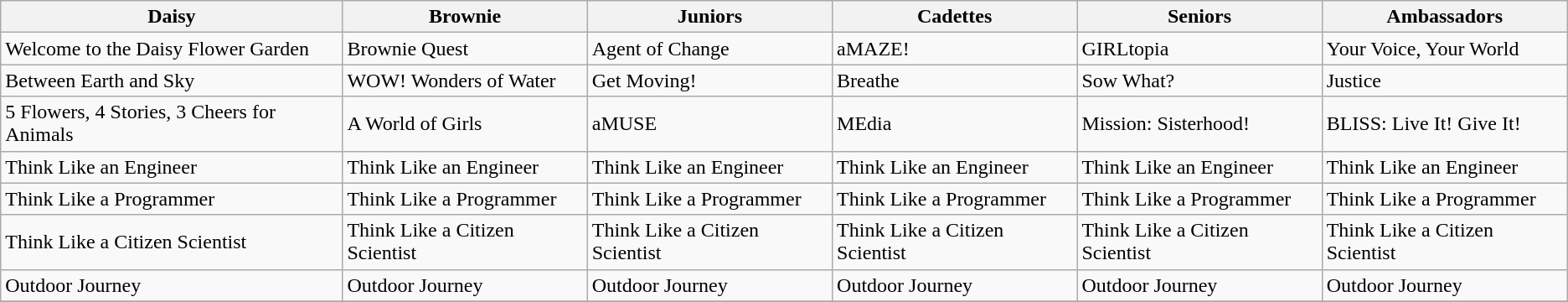<table class = "wikitable sortable">
<tr>
<th>Daisy</th>
<th>Brownie</th>
<th>Juniors</th>
<th>Cadettes</th>
<th>Seniors</th>
<th>Ambassadors</th>
</tr>
<tr>
<td>Welcome to the Daisy Flower Garden</td>
<td>Brownie Quest</td>
<td>Agent of Change</td>
<td>aMAZE!</td>
<td>GIRLtopia</td>
<td>Your Voice, Your World</td>
</tr>
<tr>
<td>Between Earth and Sky</td>
<td>WOW! Wonders of Water</td>
<td>Get Moving!</td>
<td>Breathe</td>
<td>Sow What?</td>
<td>Justice</td>
</tr>
<tr>
<td>5 Flowers, 4 Stories, 3 Cheers for Animals</td>
<td>A World of Girls</td>
<td>aMUSE</td>
<td>MEdia</td>
<td>Mission: Sisterhood!</td>
<td>BLISS: Live It! Give It!</td>
</tr>
<tr>
<td>Think Like an Engineer</td>
<td>Think Like an Engineer</td>
<td>Think Like an Engineer</td>
<td>Think Like an Engineer</td>
<td>Think Like an Engineer</td>
<td>Think Like an Engineer</td>
</tr>
<tr>
<td>Think Like a Programmer</td>
<td>Think Like a Programmer</td>
<td>Think Like a Programmer</td>
<td>Think Like a Programmer</td>
<td>Think Like a Programmer</td>
<td>Think Like a Programmer</td>
</tr>
<tr>
<td>Think Like a Citizen Scientist</td>
<td>Think Like a Citizen Scientist</td>
<td>Think Like a Citizen Scientist</td>
<td>Think Like a Citizen Scientist</td>
<td>Think Like a Citizen Scientist</td>
<td>Think Like a Citizen Scientist</td>
</tr>
<tr>
<td>Outdoor Journey</td>
<td>Outdoor Journey</td>
<td>Outdoor Journey</td>
<td>Outdoor Journey</td>
<td>Outdoor Journey</td>
<td>Outdoor Journey</td>
</tr>
<tr>
</tr>
</table>
